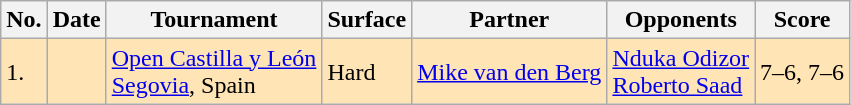<table class="sortable wikitable">
<tr>
<th>No.</th>
<th>Date</th>
<th>Tournament</th>
<th>Surface</th>
<th>Partner</th>
<th>Opponents</th>
<th class="unsortable">Score</th>
</tr>
<tr style="background:moccasin;">
<td>1.</td>
<td></td>
<td><a href='#'>Open Castilla y León</a><br><a href='#'>Segovia</a>, Spain</td>
<td>Hard</td>
<td> <a href='#'>Mike van den Berg</a></td>
<td> <a href='#'>Nduka Odizor</a> <br>  <a href='#'>Roberto Saad</a></td>
<td>7–6, 7–6</td>
</tr>
</table>
